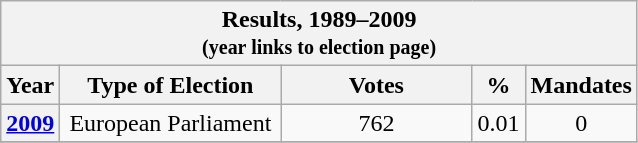<table class="wikitable">
<tr>
<th colspan="9"><strong>Results, 1989–2009<br><small>(year links to election page)</small></strong></th>
</tr>
<tr>
<th style="width: 20px">Year</th>
<th style="width:140px">Type of Election</th>
<th style="width:120px">Votes</th>
<th style="width: 20px">%</th>
<th style="width: 20px">Mandates</th>
</tr>
<tr>
<th><a href='#'>2009</a></th>
<td style="text-align:center;">European Parliament</td>
<td style="text-align:center;">762</td>
<td style="text-align:center;">0.01</td>
<td style="text-align:center;">0</td>
</tr>
<tr>
</tr>
</table>
